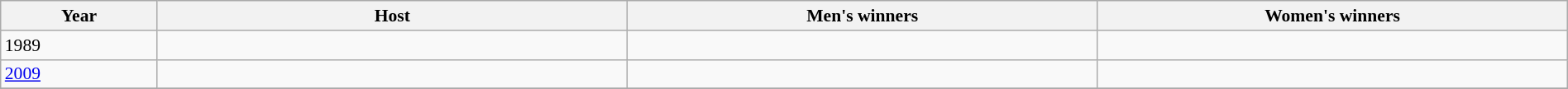<table class="wikitable sortable" style="font-size:90%; width: 100%; text-align: left;">
<tr>
<th width=5%>Year</th>
<th width=15%>Host</th>
<th width=15%>Men's winners</th>
<th width=15%>Women's winners</th>
</tr>
<tr>
<td>1989</td>
<td></td>
<td></td>
<td></td>
</tr>
<tr>
<td><a href='#'>2009</a></td>
<td></td>
<td></td>
<td></td>
</tr>
<tr>
</tr>
</table>
